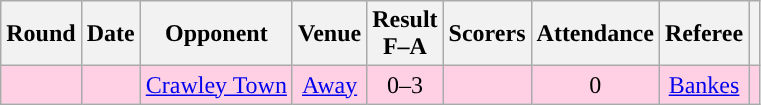<table class="wikitable" style="text-align:center">
<tr>
<th>Round</th>
<th>Date</th>
<th>Opponent</th>
<th>Venue</th>
<th>Result<br>F–A</th>
<th>Scorers</th>
<th>Attendance</th>
<th>Referee</th>
<th></th>
</tr>
<tr style="background-color: #FFD0E3">
<td></td>
<td></td>
<td><a href='#'>Crawley Town</a></td>
<td><a href='#'>Away</a></td>
<td>0–3</td>
<td></td>
<td>0</td>
<td><a href='#'>Bankes</a></td>
<td></td>
</tr>
</table>
